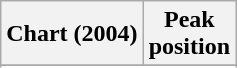<table class="wikitable plainrowheaders" style="text-align:center">
<tr>
<th>Chart (2004)</th>
<th>Peak<br>position</th>
</tr>
<tr>
</tr>
<tr>
</tr>
<tr>
</tr>
</table>
